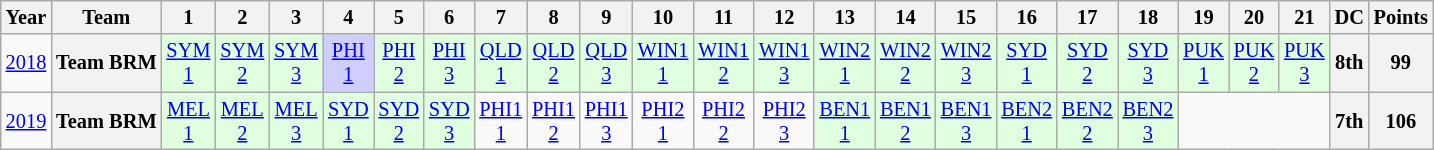<table class="wikitable" style="text-align:center; font-size:85%">
<tr>
<th>Year</th>
<th>Team</th>
<th>1</th>
<th>2</th>
<th>3</th>
<th>4</th>
<th>5</th>
<th>6</th>
<th>7</th>
<th>8</th>
<th>9</th>
<th>10</th>
<th>11</th>
<th>12</th>
<th>13</th>
<th>14</th>
<th>15</th>
<th>16</th>
<th>17</th>
<th>18</th>
<th>19</th>
<th>20</th>
<th>21</th>
<th>DC</th>
<th>Points</th>
</tr>
<tr>
<td><a href='#'>2018</a></td>
<th nowrap>Team BRM</th>
<td style="background:#DFFFDF"><a href='#'>SYM<br>1</a><br></td>
<td style="background:#DFFFDF"><a href='#'>SYM<br>2</a><br></td>
<td style="background:#DFFFDF"><a href='#'>SYM<br>3</a><br></td>
<td style="background:#CFCFFF"><a href='#'>PHI<br>1</a><br></td>
<td style="background:#DFFFDF"><a href='#'>PHI<br>2</a><br></td>
<td style="background:#DFFFDF"><a href='#'>PHI<br>3</a><br></td>
<td style="background:#DFFFDF"><a href='#'>QLD<br>1</a><br></td>
<td style="background:#DFFFDF"><a href='#'>QLD<br>2</a><br></td>
<td style="background:#DFFFDF"><a href='#'>QLD<br>3</a><br></td>
<td style="background:#DFFFDF"><a href='#'>WIN1<br>1</a><br></td>
<td style="background:#DFFFDF"><a href='#'>WIN1<br>2</a><br></td>
<td style="background:#DFFFDF"><a href='#'>WIN1<br>3</a><br></td>
<td style="background:#DFFFDF"><a href='#'>WIN2<br>1</a><br></td>
<td style="background:#DFFFDF"><a href='#'>WIN2<br>2</a><br></td>
<td style="background:#DFFFDF"><a href='#'>WIN2<br>3</a><br></td>
<td style="background:#DFFFDF"><a href='#'>SYD<br>1</a><br></td>
<td style="background:#DFFFDF"><a href='#'>SYD<br>2</a><br></td>
<td style="background:#DFFFDF"><a href='#'>SYD<br>3</a><br></td>
<td style="background:#DFFFDF"><a href='#'>PUK<br>1</a><br></td>
<td style="background:#DFFFDF"><a href='#'>PUK<br>2</a><br></td>
<td style="background:#DFFFDF"><a href='#'>PUK<br>3</a><br></td>
<th>8th</th>
<th>99</th>
</tr>
<tr>
<td><a href='#'>2019</a></td>
<th nowrap>Team BRM</th>
<td style="background:#DFFFDF"><a href='#'>MEL<br>1</a><br></td>
<td style="background:#DFFFDF"><a href='#'>MEL<br>2</a><br></td>
<td style="background:#DFFFDF"><a href='#'>MEL<br>3</a><br></td>
<td style="background:#DFFFDF"><a href='#'>SYD<br>1</a><br></td>
<td style="background:#DFFFDF"><a href='#'>SYD<br>2</a><br></td>
<td style="background:#DFFFDF"><a href='#'>SYD<br>3</a><br></td>
<td><a href='#'>PHI1<br>1</a></td>
<td><a href='#'>PHI1<br>2</a></td>
<td><a href='#'>PHI1<br>3</a></td>
<td><a href='#'>PHI2<br>1</a></td>
<td><a href='#'>PHI2<br>2</a></td>
<td><a href='#'>PHI2<br>3</a></td>
<td style="background:#DFFFDF"><a href='#'>BEN1<br>1</a><br></td>
<td style="background:#DFFFDF"><a href='#'>BEN1<br>2</a><br></td>
<td style="background:#DFFFDF"><a href='#'>BEN1<br>3</a><br></td>
<td style="background:#DFFFDF"><a href='#'>BEN2<br>1</a><br></td>
<td style="background:#DFFFDF"><a href='#'>BEN2<br>2</a><br></td>
<td style="background:#DFFFDF"><a href='#'>BEN2<br>3</a><br></td>
<td colspan=3></td>
<th>7th</th>
<th>106</th>
</tr>
</table>
